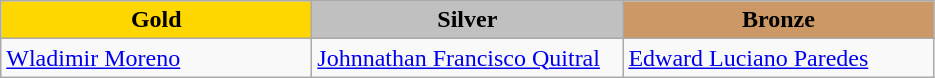<table class="wikitable" style="text-align:left">
<tr align="center">
<td width=200 bgcolor=gold><strong>Gold</strong></td>
<td width=200 bgcolor=silver><strong>Silver</strong></td>
<td width=200 bgcolor=CC9966><strong>Bronze</strong></td>
</tr>
<tr>
<td><a href='#'>Wladimir Moreno</a><br><em></em></td>
<td><a href='#'>Johnnathan Francisco Quitral</a><br><em></em></td>
<td><a href='#'>Edward Luciano Paredes</a><br><em></em></td>
</tr>
</table>
